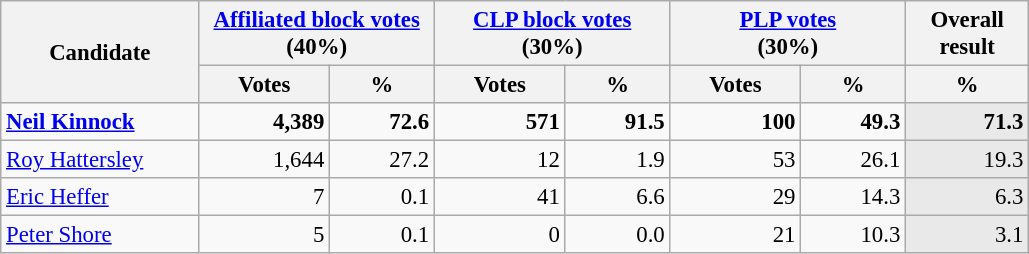<table class="wikitable" style="font-size:95%;">
<tr>
<th scope="col" rowspan="2" width="125">Candidate</th>
<th scope="col" colspan="2" width="150"><a href='#'>Affiliated block votes</a> <br> (40%)</th>
<th scope="col" colspan="2" width="150"><a href='#'>CLP block votes</a> <br> (30%)</th>
<th scope="col" colspan="2" width="150"><a href='#'>PLP votes</a> <br> (30%)</th>
<th scope="col" colspan="2" width="75">Overall result</th>
</tr>
<tr>
<th>Votes</th>
<th>%</th>
<th>Votes</th>
<th>%</th>
<th>Votes</th>
<th>%</th>
<th>%</th>
</tr>
<tr align="right">
<td scope="row" align="left"><strong><a href='#'>Neil Kinnock</a></strong> </td>
<td><strong>4,389</strong></td>
<td><strong>72.6</strong></td>
<td><strong>571</strong></td>
<td><strong>91.5</strong></td>
<td><strong>100</strong></td>
<td><strong>49.3</strong></td>
<td style="background:#e9e9e9;"><strong>71.3</strong></td>
</tr>
<tr align="right">
<td scope="row" align="left"><a href='#'>Roy Hattersley</a></td>
<td>1,644</td>
<td>27.2</td>
<td>12</td>
<td>1.9</td>
<td>53</td>
<td>26.1</td>
<td style="background:#e9e9e9;">19.3</td>
</tr>
<tr align="right">
<td scope="row" align="left"><a href='#'>Eric Heffer</a></td>
<td>7</td>
<td>0.1</td>
<td>41</td>
<td>6.6</td>
<td>29</td>
<td>14.3</td>
<td style="background:#e9e9e9;">6.3</td>
</tr>
<tr align="right">
<td scope="row" align="left"><a href='#'>Peter Shore</a></td>
<td>5</td>
<td>0.1</td>
<td>0</td>
<td>0.0</td>
<td>21</td>
<td>10.3</td>
<td style="background:#e9e9e9;">3.1</td>
</tr>
</table>
